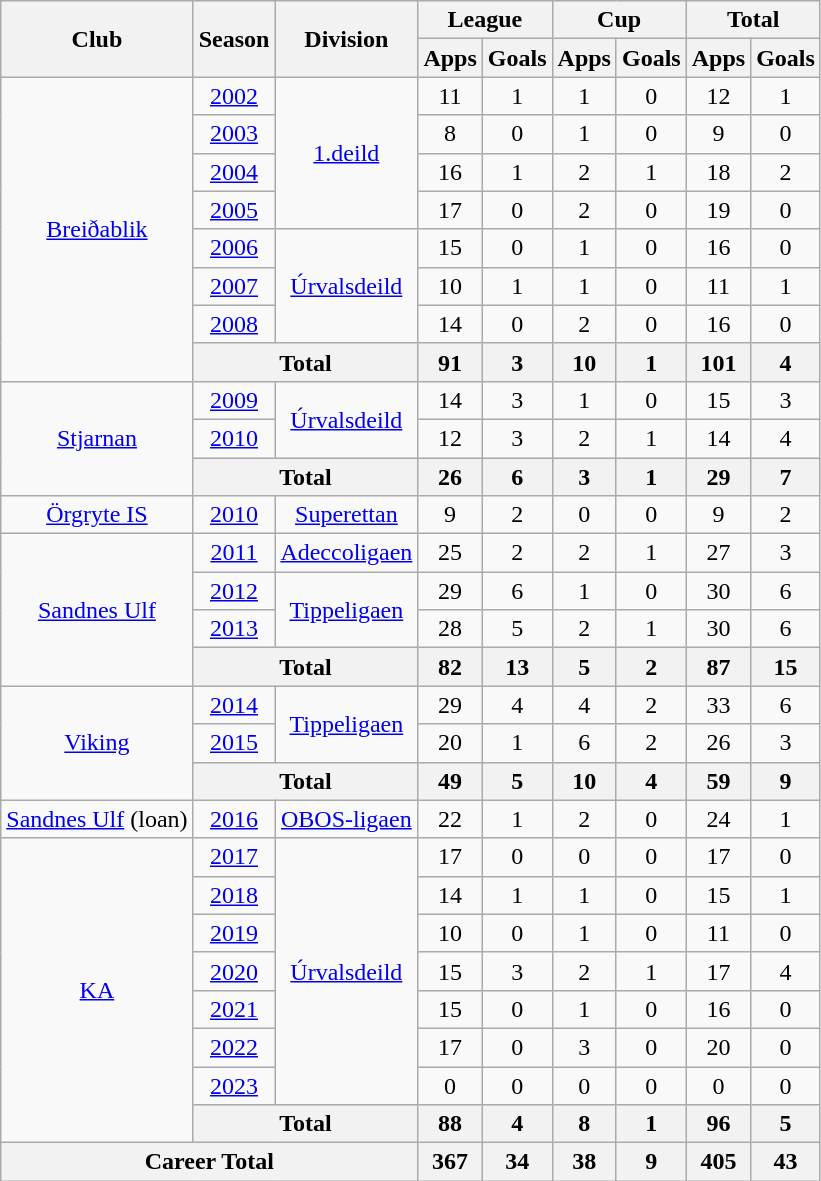<table class="wikitable" style="text-align: center;">
<tr>
<th rowspan="2">Club</th>
<th rowspan="2">Season</th>
<th rowspan="2">Division</th>
<th colspan="2">League</th>
<th colspan="2">Cup</th>
<th colspan="2">Total</th>
</tr>
<tr>
<th>Apps</th>
<th>Goals</th>
<th>Apps</th>
<th>Goals</th>
<th>Apps</th>
<th>Goals</th>
</tr>
<tr>
<td rowspan="8"><a href='#'>Breiðablik</a></td>
<td><a href='#'>2002</a></td>
<td rowspan="4"><a href='#'>1.deild</a></td>
<td>11</td>
<td>1</td>
<td>1</td>
<td>0</td>
<td>12</td>
<td>1</td>
</tr>
<tr>
<td><a href='#'>2003</a></td>
<td>8</td>
<td>0</td>
<td>1</td>
<td>0</td>
<td>9</td>
<td>0</td>
</tr>
<tr>
<td><a href='#'>2004</a></td>
<td>16</td>
<td>1</td>
<td>2</td>
<td>1</td>
<td>18</td>
<td>2</td>
</tr>
<tr>
<td><a href='#'>2005</a></td>
<td>17</td>
<td>0</td>
<td>2</td>
<td>0</td>
<td>19</td>
<td>0</td>
</tr>
<tr>
<td><a href='#'>2006</a></td>
<td rowspan="3"><a href='#'>Úrvalsdeild</a></td>
<td>15</td>
<td>0</td>
<td>1</td>
<td>0</td>
<td>16</td>
<td>0</td>
</tr>
<tr>
<td><a href='#'>2007</a></td>
<td>10</td>
<td>1</td>
<td>1</td>
<td>0</td>
<td>11</td>
<td>1</td>
</tr>
<tr>
<td><a href='#'>2008</a></td>
<td>14</td>
<td>0</td>
<td>2</td>
<td>0</td>
<td>16</td>
<td>0</td>
</tr>
<tr>
<th colspan="2">Total</th>
<th>91</th>
<th>3</th>
<th>10</th>
<th>1</th>
<th>101</th>
<th>4</th>
</tr>
<tr>
<td rowspan="3"><a href='#'>Stjarnan</a></td>
<td><a href='#'>2009</a></td>
<td rowspan="2"><a href='#'>Úrvalsdeild</a></td>
<td>14</td>
<td>3</td>
<td>1</td>
<td>0</td>
<td>15</td>
<td>3</td>
</tr>
<tr>
<td><a href='#'>2010</a></td>
<td>12</td>
<td>3</td>
<td>2</td>
<td>1</td>
<td>14</td>
<td>4</td>
</tr>
<tr>
<th colspan="2">Total</th>
<th>26</th>
<th>6</th>
<th>3</th>
<th>1</th>
<th>29</th>
<th>7</th>
</tr>
<tr>
<td><a href='#'>Örgryte IS</a></td>
<td><a href='#'>2010</a></td>
<td><a href='#'>Superettan</a></td>
<td>9</td>
<td>2</td>
<td>0</td>
<td>0</td>
<td>9</td>
<td>2</td>
</tr>
<tr>
<td rowspan="4"><a href='#'>Sandnes Ulf</a></td>
<td><a href='#'>2011</a></td>
<td><a href='#'>Adeccoligaen</a></td>
<td>25</td>
<td>2</td>
<td>2</td>
<td>1</td>
<td>27</td>
<td>3</td>
</tr>
<tr>
<td><a href='#'>2012</a></td>
<td rowspan="2"><a href='#'>Tippeligaen</a></td>
<td>29</td>
<td>6</td>
<td>1</td>
<td>0</td>
<td>30</td>
<td>6</td>
</tr>
<tr>
<td><a href='#'>2013</a></td>
<td>28</td>
<td>5</td>
<td>2</td>
<td>1</td>
<td>30</td>
<td>6</td>
</tr>
<tr>
<th colspan="2">Total</th>
<th>82</th>
<th>13</th>
<th>5</th>
<th>2</th>
<th>87</th>
<th>15</th>
</tr>
<tr>
<td rowspan="3"><a href='#'>Viking</a></td>
<td><a href='#'>2014</a></td>
<td rowspan="2"><a href='#'>Tippeligaen</a></td>
<td>29</td>
<td>4</td>
<td>4</td>
<td>2</td>
<td>33</td>
<td>6</td>
</tr>
<tr>
<td><a href='#'>2015</a></td>
<td>20</td>
<td>1</td>
<td>6</td>
<td>2</td>
<td>26</td>
<td>3</td>
</tr>
<tr>
<th colspan="2">Total</th>
<th>49</th>
<th>5</th>
<th>10</th>
<th>4</th>
<th>59</th>
<th>9</th>
</tr>
<tr>
<td><a href='#'>Sandnes Ulf</a> (loan)</td>
<td><a href='#'>2016</a></td>
<td><a href='#'>OBOS-ligaen</a></td>
<td>22</td>
<td>1</td>
<td>2</td>
<td>0</td>
<td>24</td>
<td>1</td>
</tr>
<tr>
<td rowspan="8"><a href='#'>KA</a></td>
<td><a href='#'>2017</a></td>
<td rowspan="7"><a href='#'>Úrvalsdeild</a></td>
<td>17</td>
<td>0</td>
<td>0</td>
<td>0</td>
<td>17</td>
<td>0</td>
</tr>
<tr>
<td><a href='#'>2018</a></td>
<td>14</td>
<td>1</td>
<td>1</td>
<td>0</td>
<td>15</td>
<td>1</td>
</tr>
<tr>
<td><a href='#'>2019</a></td>
<td>10</td>
<td>0</td>
<td>1</td>
<td>0</td>
<td>11</td>
<td>0</td>
</tr>
<tr>
<td><a href='#'>2020</a></td>
<td>15</td>
<td>3</td>
<td>2</td>
<td>1</td>
<td>17</td>
<td>4</td>
</tr>
<tr>
<td><a href='#'>2021</a></td>
<td>15</td>
<td>0</td>
<td>1</td>
<td>0</td>
<td>16</td>
<td>0</td>
</tr>
<tr>
<td><a href='#'>2022</a></td>
<td>17</td>
<td>0</td>
<td>3</td>
<td>0</td>
<td>20</td>
<td>0</td>
</tr>
<tr>
<td><a href='#'>2023</a></td>
<td>0</td>
<td>0</td>
<td>0</td>
<td>0</td>
<td>0</td>
<td>0</td>
</tr>
<tr>
<th colspan="2">Total</th>
<th>88</th>
<th>4</th>
<th>8</th>
<th>1</th>
<th>96</th>
<th>5</th>
</tr>
<tr>
<th colspan="3">Career Total</th>
<th>367</th>
<th>34</th>
<th>38</th>
<th>9</th>
<th>405</th>
<th>43</th>
</tr>
</table>
